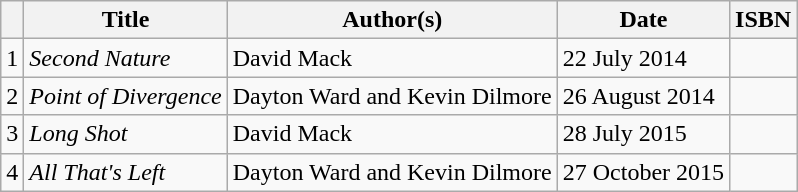<table class="wikitable">
<tr>
<th></th>
<th>Title</th>
<th>Author(s)</th>
<th>Date</th>
<th>ISBN</th>
</tr>
<tr>
<td>1</td>
<td><em>Second Nature</em></td>
<td>David Mack</td>
<td>22 July 2014</td>
<td></td>
</tr>
<tr>
<td>2</td>
<td><em>Point of Divergence</em></td>
<td>Dayton Ward and Kevin Dilmore</td>
<td>26 August 2014</td>
<td></td>
</tr>
<tr>
<td>3</td>
<td><em>Long Shot</em></td>
<td>David Mack</td>
<td>28 July 2015</td>
<td></td>
</tr>
<tr>
<td>4</td>
<td><em>All That's Left</em></td>
<td>Dayton Ward and Kevin Dilmore</td>
<td>27 October 2015</td>
<td></td>
</tr>
</table>
